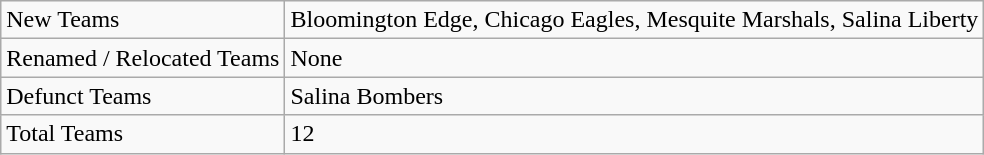<table class="wikitable">
<tr>
<td>New Teams</td>
<td>Bloomington Edge, Chicago Eagles, Mesquite Marshals, Salina Liberty</td>
</tr>
<tr>
<td>Renamed / Relocated Teams</td>
<td>None</td>
</tr>
<tr>
<td>Defunct Teams</td>
<td>Salina Bombers</td>
</tr>
<tr>
<td>Total Teams</td>
<td>12</td>
</tr>
</table>
